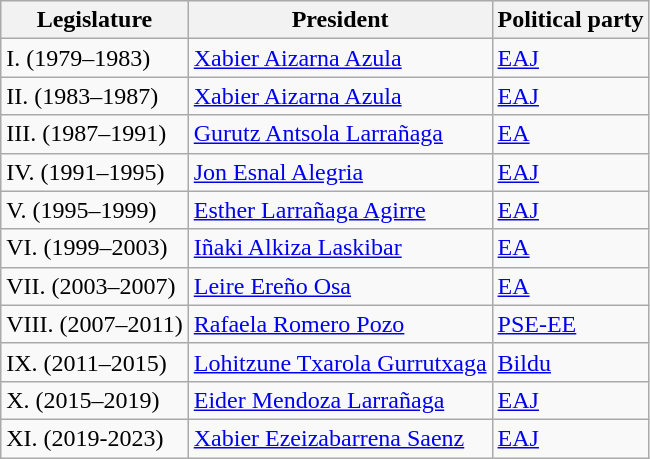<table class="wikitable">
<tr style="background:#efefef;">
<th>Legislature</th>
<th>President</th>
<th>Political party</th>
</tr>
<tr>
<td>I. (1979–1983)</td>
<td><a href='#'>Xabier Aizarna Azula</a></td>
<td><a href='#'>EAJ</a></td>
</tr>
<tr>
<td>II. (1983–1987)</td>
<td><a href='#'>Xabier Aizarna Azula</a></td>
<td><a href='#'>EAJ</a></td>
</tr>
<tr>
<td>III. (1987–1991)</td>
<td><a href='#'>Gurutz Antsola Larrañaga</a></td>
<td><a href='#'>EA</a></td>
</tr>
<tr>
<td>IV. (1991–1995)</td>
<td><a href='#'>Jon Esnal Alegria</a></td>
<td><a href='#'>EAJ</a></td>
</tr>
<tr>
<td>V. (1995–1999)</td>
<td><a href='#'>Esther Larrañaga Agirre</a></td>
<td><a href='#'>EAJ</a></td>
</tr>
<tr>
<td>VI. (1999–2003)</td>
<td><a href='#'>Iñaki Alkiza Laskibar</a></td>
<td><a href='#'>EA</a></td>
</tr>
<tr>
<td>VII. (2003–2007)</td>
<td><a href='#'>Leire Ereño Osa</a></td>
<td><a href='#'>EA</a></td>
</tr>
<tr>
<td>VIII. (2007–2011)</td>
<td><a href='#'>Rafaela Romero Pozo</a></td>
<td><a href='#'>PSE-EE</a></td>
</tr>
<tr>
<td>IX. (2011–2015)</td>
<td><a href='#'>Lohitzune Txarola Gurrutxaga</a></td>
<td><a href='#'>Bildu</a></td>
</tr>
<tr>
<td>X. (2015–2019)</td>
<td><a href='#'>Eider Mendoza Larrañaga</a></td>
<td><a href='#'>EAJ</a></td>
</tr>
<tr>
<td>XI. (2019-2023)</td>
<td><a href='#'>Xabier Ezeizabarrena Saenz</a></td>
<td><a href='#'>EAJ</a></td>
</tr>
</table>
